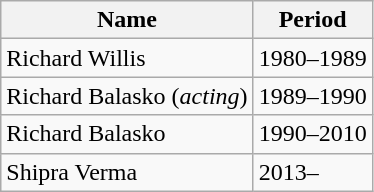<table class="wikitable">
<tr>
<th>Name</th>
<th>Period</th>
</tr>
<tr>
<td>Richard Willis</td>
<td>1980–1989</td>
</tr>
<tr>
<td>Richard Balasko (<em>acting</em>)</td>
<td>1989–1990</td>
</tr>
<tr>
<td>Richard Balasko</td>
<td>1990–2010</td>
</tr>
<tr>
<td>Shipra Verma</td>
<td>2013–</td>
</tr>
</table>
